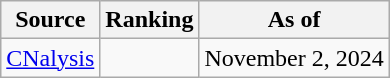<table class="wikitable" style="text-align:center">
<tr>
<th>Source</th>
<th>Ranking</th>
<th>As of</th>
</tr>
<tr>
<td align=left><a href='#'>CNalysis</a></td>
<td></td>
<td>November 2, 2024</td>
</tr>
</table>
